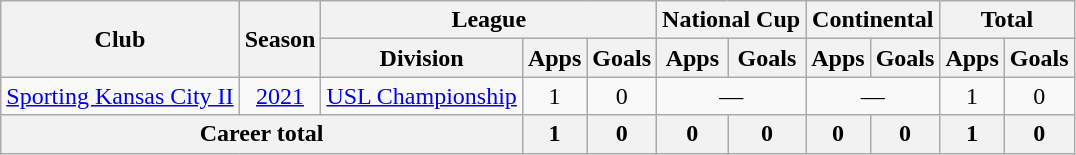<table class=wikitable style=text-align:center>
<tr>
<th rowspan=2>Club</th>
<th rowspan=2>Season</th>
<th colspan=3>League</th>
<th colspan=2>National Cup</th>
<th colspan=2>Continental</th>
<th colspan=2>Total</th>
</tr>
<tr>
<th>Division</th>
<th>Apps</th>
<th>Goals</th>
<th>Apps</th>
<th>Goals</th>
<th>Apps</th>
<th>Goals</th>
<th>Apps</th>
<th>Goals</th>
</tr>
<tr>
<td rowspan=1><a href='#'>Sporting Kansas City II</a></td>
<td><a href='#'>2021</a></td>
<td><a href='#'>USL Championship</a></td>
<td>1</td>
<td>0</td>
<td colspan=2>—</td>
<td colspan=2>—</td>
<td>1</td>
<td>0</td>
</tr>
<tr>
<th colspan=3>Career total</th>
<th>1</th>
<th>0</th>
<th>0</th>
<th>0</th>
<th>0</th>
<th>0</th>
<th>1</th>
<th>0</th>
</tr>
</table>
